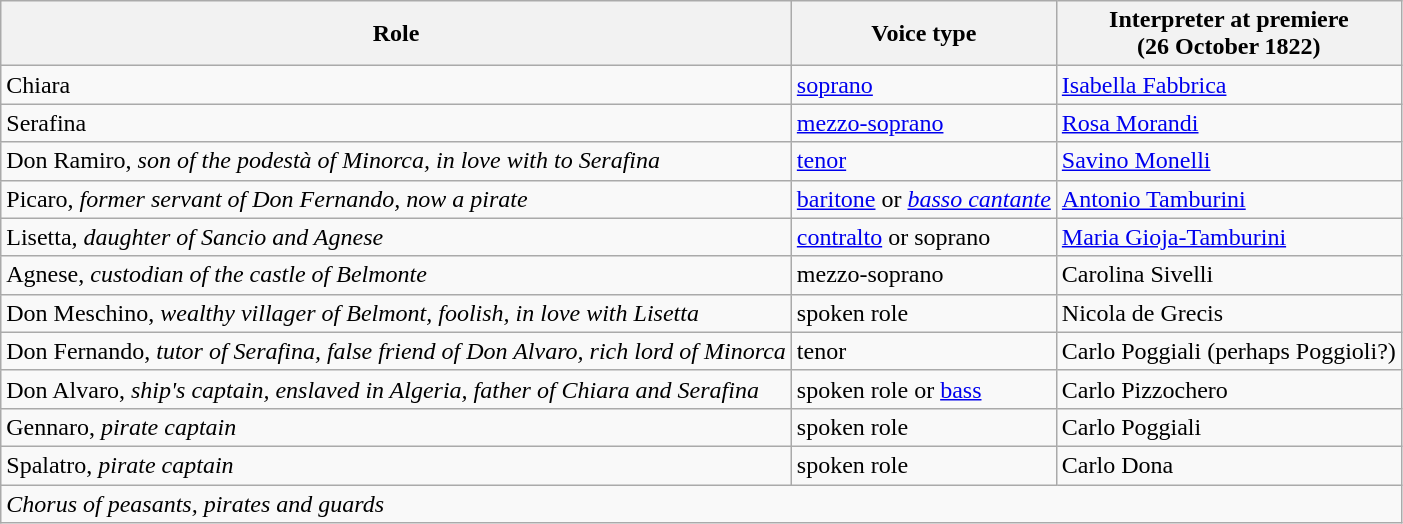<table class="wikitable">
<tr>
<th>Role</th>
<th>Voice type</th>
<th>Interpreter at premiere<br>(26 October 1822)</th>
</tr>
<tr>
<td>Chiara</td>
<td><a href='#'>soprano</a></td>
<td><a href='#'>Isabella Fabbrica</a></td>
</tr>
<tr>
<td>Serafina</td>
<td><a href='#'>mezzo-soprano</a></td>
<td><a href='#'>Rosa Morandi</a></td>
</tr>
<tr>
<td>Don Ramiro, <em>son of the podestà of Minorca, in love with to Serafina</em></td>
<td><a href='#'>tenor</a></td>
<td><a href='#'>Savino Monelli</a></td>
</tr>
<tr>
<td>Picaro, <em>former servant of Don Fernando, now a pirate</em></td>
<td><a href='#'>baritone</a> or <em><a href='#'>basso cantante</a></em></td>
<td><a href='#'>Antonio Tamburini</a></td>
</tr>
<tr>
<td>Lisetta, <em>daughter of Sancio and Agnese</em></td>
<td><a href='#'>contralto</a> or soprano</td>
<td><a href='#'>Maria Gioja-Tamburini</a></td>
</tr>
<tr>
<td>Agnese, <em>custodian of the castle of Belmonte</em></td>
<td>mezzo-soprano</td>
<td>Carolina Sivelli</td>
</tr>
<tr>
<td>Don Meschino, <em>wealthy villager of Belmont, foolish, in love with Lisetta</em></td>
<td>spoken role</td>
<td>Nicola de Grecis</td>
</tr>
<tr>
<td>Don Fernando, <em>tutor of Serafina, false friend of Don Alvaro, rich lord of Minorca</em></td>
<td>tenor</td>
<td>Carlo Poggiali (perhaps Poggioli?)</td>
</tr>
<tr>
<td>Don Alvaro, <em>ship's captain, enslaved in Algeria, father of Chiara and Serafina</em></td>
<td>spoken role or <a href='#'>bass</a></td>
<td>Carlo Pizzochero</td>
</tr>
<tr>
<td>Gennaro, <em>pirate captain</em></td>
<td>spoken role</td>
<td>Carlo Poggiali</td>
</tr>
<tr>
<td>Spalatro, <em>pirate captain</em></td>
<td>spoken role</td>
<td>Carlo Dona</td>
</tr>
<tr>
<td colspan="3"><em>Chorus of peasants, pirates and guards</em></td>
</tr>
</table>
